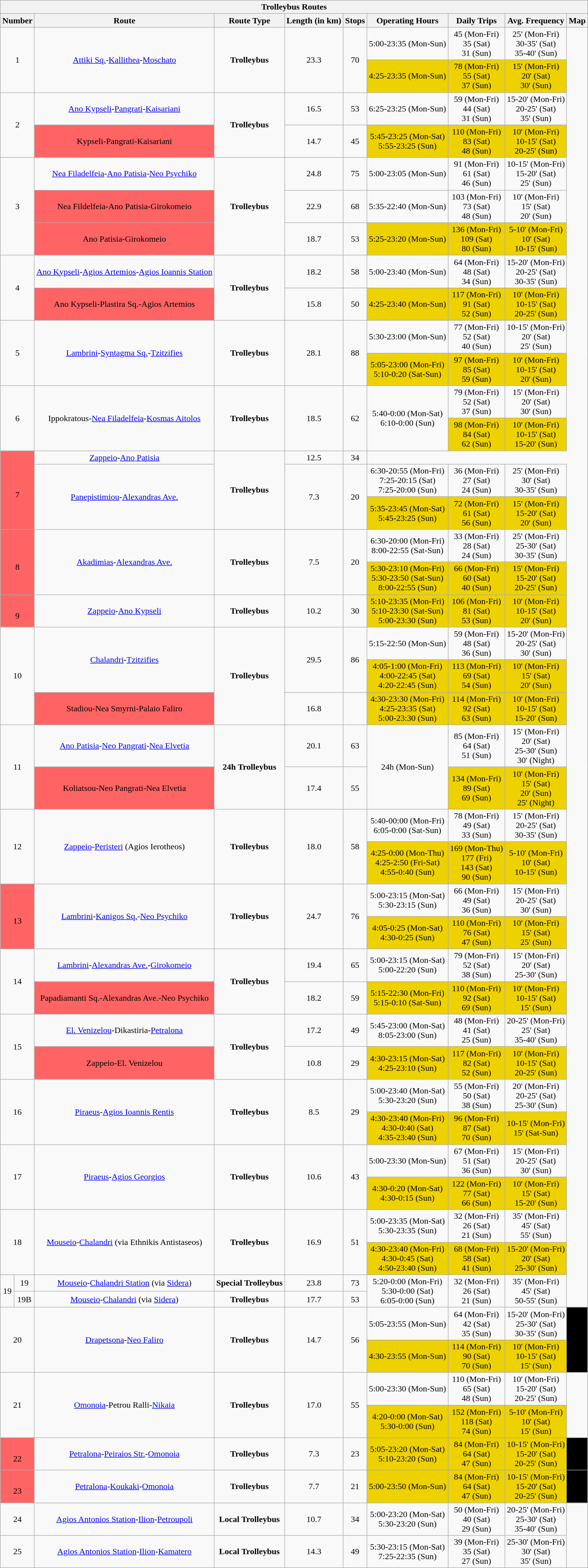<table cellpadding="5" style="margin:0 auto; text-align:center;"  class="mw-collapsible mw-collapsed wikitable">
<tr>
<th colspan="10">Trolleybus Routes</th>
</tr>
<tr>
<th colspan="2">Number</th>
<th>Route</th>
<th>Route Type</th>
<th>Length (in km)</th>
<th>Stops</th>
<th>Operating Hours</th>
<th>Daily Trips</th>
<th>Avg. Frequency</th>
<th>Map</th>
</tr>
<tr>
<td colspan="2" rowspan="2">1</td>
<td rowspan="2"><a href='#'>Attiki Sq.</a>-<a href='#'>Kallithea</a>-<a href='#'>Moschato</a></td>
<td rowspan="2"><span><strong>Trolleybus</strong></span></td>
<td rowspan="2">23.3</td>
<td rowspan="2">70</td>
<td>5:00-23:35 (Mon-Sun)</td>
<td>45 (Mon-Fri)<br>35 (Sat)<br>31 (Sun)</td>
<td>25' (Mon-Fri)<br>30-35' (Sat)<br>35-40' (Sun)</td>
</tr>
<tr>
<td style="background:#edd100;">4:25-23:35 (Mon-Sun)</td>
<td style="background:#edd100;">78 (Mon-Fri)<br>55 (Sat)<br>37 (Sun)</td>
<td style="background:#edd100;">15' (Mon-Fri)<br>20' (Sat)<br>30' (Sun)</td>
</tr>
<tr>
<td rowspan="2" colspan="2">2</td>
<td><a href='#'>Ano Kypseli</a>-<a href='#'>Pangrati</a>-<a href='#'>Kaisariani</a></td>
<td rowspan="2"><span><strong>Trolleybus</strong></span></td>
<td>16.5</td>
<td>53</td>
<td>6:25-23:25 (Mon-Sun)</td>
<td>59 (Mon-Fri)<br>44 (Sat)<br>31 (Sun)</td>
<td>15-20' (Mon-Fri)<br>20-25' (Sat)<br>35' (Sun)</td>
</tr>
<tr>
<td style="background:#ff6464;">Kypseli-Pangrati-Kaisariani</td>
<td>14.7</td>
<td>45</td>
<td style="background:#edd100;">5:45-23:25 (Mon-Sat)<br>5:55-23:25 (Sun)</td>
<td style="background:#edd100;">110 (Mon-Fri)<br>83 (Sat)<br>48 (Sun)</td>
<td style="background:#edd100;">10' (Mon-Fri)<br>10-15' (Sat)<br>20-25' (Sun)</td>
</tr>
<tr>
<td rowspan="3" colspan="2">3</td>
<td><a href='#'>Nea Filadelfeia</a>-<a href='#'>Ano Patisia</a>-<a href='#'>Neo Psychiko</a></td>
<td rowspan="3"><span><strong>Trolleybus</strong></span></td>
<td>24.8</td>
<td>75</td>
<td>5:00-23:05 (Mon-Sun)</td>
<td>91 (Mon-Fri)<br>61 (Sat)<br>46 (Sun)</td>
<td>10-15' (Mon-Fri)<br>15-20' (Sat)<br>25' (Sun)</td>
</tr>
<tr>
<td style="background:#ff6464;">Nea Fildelfeia-Ano Patisia-Girokomeio</td>
<td>22.9</td>
<td>68</td>
<td>5:35-22:40 (Mon-Sun)</td>
<td>103 (Mon-Fri)<br>73 (Sat)<br>48 (Sun)</td>
<td>10' (Mon-Fri)<br>15' (Sat)<br>20' (Sun)</td>
</tr>
<tr>
<td style="background:#ff6464;">Ano Patisia-Girokomeio</td>
<td>18.7</td>
<td>53</td>
<td style="background:#edd100;">5:25-23:20 (Mon-Sun)</td>
<td style="background:#edd100;">136 (Mon-Fri)<br>109 (Sat)<br>80 (Sun)</td>
<td style="background:#edd100;">5-10' (Mon-Fri)<br>10' (Sat)<br>10-15' (Sun)</td>
</tr>
<tr>
<td rowspan="2" colspan="2">4</td>
<td><a href='#'>Ano Kypseli</a>-<a href='#'>Agios Artemios</a>-<a href='#'>Agios Ioannis Station</a></td>
<td rowspan="2"><span><strong>Trolleybus</strong></span></td>
<td>18.2</td>
<td>58</td>
<td>5:00-23:40 (Mon-Sun)</td>
<td>64 (Mon-Fri)<br>48 (Sat)<br>34 (Sun)</td>
<td>15-20' (Mon-Fri)<br>20-25' (Sat)<br>30-35' (Sun)</td>
</tr>
<tr>
<td style="background:#ff6464;">Ano Kypseli-Plastira Sq.-Agios Artemios</td>
<td>15.8</td>
<td>50</td>
<td style="background:#edd100;">4:25-23:40 (Mon-Sun)</td>
<td style="background:#edd100;">117 (Mon-Fri)<br>91 (Sat)<br>52 (Sun)</td>
<td style="background:#edd100;">10' (Mon-Fri)<br>10-15' (Sat)<br>20-25' (Sun)</td>
</tr>
<tr>
<td colspan="2" rowspan="2">5</td>
<td rowspan="2"><a href='#'>Lambrini</a>-<a href='#'>Syntagma Sq.</a>-<a href='#'>Tzitzifies</a></td>
<td rowspan="2"><span><strong>Trolleybus</strong></span></td>
<td rowspan="2">28.1</td>
<td rowspan="2">88</td>
<td>5:30-23:00 (Mon-Sun)</td>
<td>77 (Mon-Fri)<br>52 (Sat)<br>40 (Sun)</td>
<td>10-15' (Mon-Fri)<br>20' (Sat)<br>25' (Sun)</td>
</tr>
<tr>
<td style="background:#edd100;">5:05-23:00 (Mon-Fri)<br>5:10-0:20 (Sat-Sun)</td>
<td style="background:#edd100;">97 (Mon-Fri)<br>85 (Sat)<br>59 (Sun)</td>
<td style="background:#edd100;">10' (Mon-Fri)<br>10-15' (Sat)<br>20' (Sun)</td>
</tr>
<tr>
<td colspan="2" rowspan="2">6</td>
<td rowspan="2">Ippokratous-<a href='#'>Nea Filadelfeia</a>-<a href='#'>Kosmas Aitolos</a></td>
<td rowspan="2"><span><strong>Trolleybus</strong></span></td>
<td rowspan="2">18.5</td>
<td rowspan="2">62</td>
<td rowspan="2">5:40-0:00 (Mon-Sat)<br>6:10-0:00 (Sun)</td>
<td>79 (Mon-Fri)<br>52 (Sat)<br>37 (Sun)</td>
<td>15' (Mon-Fri)<br>20' (Sat)<br>30' (Sun)</td>
</tr>
<tr>
<td style="background:#edd100;">98 (Mon-Fri)<br>84 (Sat)<br>62 (Sun)</td>
<td style="background:#edd100;">10' (Mon-Fri)<br>10-15' (Sat)<br>15-20' (Sun)</td>
</tr>
<tr>
<td rowspan="3"  colspan="2" style="background:#ff6464;"><br>7</td>
<td><a href='#'>Zappeio</a>-<a href='#'>Ano Patisia</a></td>
<td rowspan="3"><span><strong>Trolleybus</strong></span></td>
<td>12.5</td>
<td>34</td>
</tr>
<tr>
<td rowspan="2"><a href='#'>Panepistimiou</a>-<a href='#'>Alexandras Ave.</a></td>
<td rowspan="2">7.3</td>
<td rowspan="2">20</td>
<td>6:30-20:55 (Mon-Fri)<br>7:25-20:15 (Sat)<br>7:25-20:00 (Sun)</td>
<td>36 (Mon-Fri)<br>27 (Sat)<br>24 (Sun)</td>
<td>25' (Mon-Fri)<br>30' (Sat)<br>30-35' (Sun)</td>
</tr>
<tr>
<td style="background:#edd100;">5:35-23:45 (Mon-Sat)<br>5:45-23:25 (Sun)</td>
<td style="background:#edd100;">72 (Mon-Fri)<br>61 (Sat)<br>56 (Sun)</td>
<td style="background:#edd100;">15' (Mon-Fri)<br>15-20' (Sat)<br>20' (Sun)</td>
</tr>
<tr>
<td rowspan="2" colspan="2" style="background:#ff6464;"><br>8</td>
<td rowspan="2"><a href='#'>Akadimias</a>-<a href='#'>Alexandras Ave.</a></td>
<td rowspan="2"><span><strong>Trolleybus</strong></span></td>
<td rowspan="2">7.5</td>
<td rowspan="2">20</td>
<td>6:30-20:00 (Mon-Fri)<br>8:00-22:55 (Sat-Sun)</td>
<td>33 (Mon-Fri)<br>28 (Sat)<br>24 (Sun)</td>
<td>25' (Mon-Fri)<br>25-30' (Sat)<br>30-35' (Sun)</td>
</tr>
<tr>
<td style="background:#edd100;">5:30-23:10 (Mon-Fri)<br>5:30-23:50 (Sat-Sun)<br>8:00-22:55 (Sun)</td>
<td style="background:#edd100;">66 (Mon-Fri)<br>60 (Sat)<br>40 (Sun)</td>
<td style="background:#edd100;">15' (Mon-Fri)<br>15-20' (Sat)<br>20-25' (Sun)</td>
</tr>
<tr>
<td colspan="2" style="background:#ff6464;"><br>9</td>
<td><a href='#'>Zappeio</a>-<a href='#'>Ano Kypseli</a></td>
<td><span><strong>Trolleybus</strong></span></td>
<td>10.2</td>
<td>30</td>
<td style="background:#edd100;">5:10-23:35 (Mon-Fri)<br>5:10-23:30 (Sat-Sun)<br>5:00-23:30 (Sun)</td>
<td style="background:#edd100;">106 (Mon-Fri)<br>81 (Sat)<br>53 (Sun)</td>
<td style="background:#edd100;">10' (Mon-Fri)<br>10-15' (Sat)<br>20' (Sun)</td>
</tr>
<tr>
<td colspan="2" rowspan="3">10</td>
<td rowspan="2"><a href='#'>Chalandri</a>-<a href='#'>Tzitzifies</a></td>
<td rowspan="3"><span><strong>Trolleybus</strong></span></td>
<td rowspan="2">29.5</td>
<td rowspan="2">86</td>
<td>5:15-22:50 (Mon-Sun)</td>
<td>59 (Mon-Fri)<br>48 (Sat)<br>36 (Sun)</td>
<td>15-20' (Mon-Fri)<br>20-25' (Sat)<br>30' (Sun)</td>
</tr>
<tr>
<td style="background:#edd100;">4:05-1:00 (Mon-Fri)<br>4:00-22:45 (Sat)<br>4:20-22:45 (Sun)</td>
<td style="background:#edd100;">113 (Mon-Fri)<br>69 (Sat)<br>54 (Sun)</td>
<td style="background:#edd100;">10' (Mon-Fri)<br>15' (Sat)<br>20' (Sun)</td>
</tr>
<tr>
<td style="background:#ff6464;">Stadiou-Nea Smyrni-Palaio Faliro</td>
<td>16.8</td>
<td></td>
<td style="background:#edd100;">4:30-23:30 (Mon-Fri)<br>4:25-23:35 (Sat)<br>5:00-23:30 (Sun)</td>
<td style="background:#edd100;">114 (Mon-Fri)<br>92 (Sat)<br>63 (Sun)</td>
<td style="background:#edd100;">10' (Mon-Fri)<br>10-15' (Sat)<br>15-20' (Sun)</td>
</tr>
<tr>
<td colspan="2" rowspan="2">11</td>
<td><a href='#'>Ano Patisia</a>-<a href='#'>Neo Pangrati</a>-<a href='#'>Nea Elvetia</a></td>
<td rowspan="2"><span><strong>24h Trolleybus</strong></span></td>
<td>20.1</td>
<td>63</td>
<td rowspan="2">24h (Mon-Sun)</td>
<td>85 (Mon-Fri)<br>64 (Sat)<br>51 (Sun)</td>
<td>15' (Mon-Fri)<br>20' (Sat)<br>25-30' (Sun)<br>30' (Night)</td>
</tr>
<tr>
<td style="background:#ff6464;">Koliatsou-Neo Pangrati-Nea Elvetia</td>
<td>17.4</td>
<td>55</td>
<td style="background:#edd100;">134 (Mon-Fri)<br>89 (Sat)<br>69 (Sun)</td>
<td style="background:#edd100;">10' (Mon-Fri)<br>15' (Sat)<br>20' (Sun)<br>25' (Night)</td>
</tr>
<tr>
<td colspan="2" rowspan="2">12</td>
<td rowspan="2"><a href='#'>Zappeio</a>-<a href='#'>Peristeri</a> (Agios Ierotheos)</td>
<td rowspan="2"><span><strong>Trolleybus</strong></span></td>
<td rowspan="2">18.0</td>
<td rowspan="2">58</td>
<td>5:40-00:00 (Mon-Fri)<br>6:05-0:00 (Sat-Sun)</td>
<td>78 (Mon-Fri)<br>49 (Sat)<br>33 (Sun)</td>
<td>15' (Mon-Fri)<br>20-25' (Sat)<br>30-35' (Sun)</td>
</tr>
<tr>
<td style="background:#edd100;">4:25-0:00 (Mon-Thu)<br>4:25-2:50 (Fri-Sat)<br>4:55-0:40 (Sun)</td>
<td style="background:#edd100;">169 (Mon-Thu)<br>177 (Fri)<br>143 (Sat)<br>90 (Sun)</td>
<td style="background:#edd100;">5-10' (Mon-Fri)<br>10' (Sat)<br>10-15' (Sun)</td>
</tr>
<tr>
<td style="background:#ff6464;" colspan="2" rowspan="2"><br>13</td>
<td rowspan="2"><a href='#'>Lambrini</a>-<a href='#'>Kanigos Sq.</a>-<a href='#'>Neo Psychiko</a></td>
<td rowspan="2"><span><strong>Trolleybus</strong></span></td>
<td rowspan="2">24.7</td>
<td rowspan="2">76</td>
<td>5:00-23:15 (Mon-Sat)<br>5:30-23:15 (Sun)</td>
<td>66 (Mon-Fri)<br>49 (Sat)<br>36 (Sun)</td>
<td>15' (Mon-Fri)<br>20-25' (Sat)<br>30' (Sun)</td>
</tr>
<tr>
<td style="background:#edd100;">4:05-0:25 (Mon-Sat)<br>4:30-0:25 (Sun)</td>
<td style="background:#edd100;">110 (Mon-Fri)<br>76 (Sat)<br>47 (Sun)</td>
<td style="background:#edd100;">10' (Mon-Fri)<br>15' (Sat)<br>25' (Sun)</td>
</tr>
<tr>
<td rowspan="2"colspan="2">14</td>
<td><a href='#'>Lambrini</a>-<a href='#'>Alexandras Ave.</a>-<a href='#'>Girokomeio</a></td>
<td rowspan="2"><span><strong>Trolleybus</strong></span></td>
<td>19.4</td>
<td>65</td>
<td>5:00-23:15 (Mon-Sat)<br>5:00-22:20 (Sun)</td>
<td>79 (Mon-Fri)<br>52 (Sat)<br>38 (Sun)</td>
<td>15' (Mon-Fri)<br>20' (Sat)<br>25-30' (Sun)</td>
</tr>
<tr>
<td style="background:#ff6464;">Papadiamanti Sq.-Alexandras Ave.-Neo Psychiko</td>
<td>18.2</td>
<td>59</td>
<td style="background:#edd100;">5:15-22:30 (Mon-Fri)<br>5:15-0:10 (Sat-Sun)</td>
<td style="background:#edd100;">110 (Mon-Fri)<br>92 (Sat)<br>69 (Sun)</td>
<td style="background:#edd100;">10' (Mon-Fri)<br>10-15' (Sat)<br>15' (Sun)</td>
</tr>
<tr>
<td colspan="2" rowspan="2">15</td>
<td><a href='#'>El. Venizelou</a>-Dikastiria-<a href='#'>Petralona</a></td>
<td rowspan="2"><span><strong>Trolleybus</strong></span></td>
<td>17.2</td>
<td>49</td>
<td>5:45-23:00 (Mon-Sat)<br>8:05-23:00 (Sun)</td>
<td>48 (Mon-Fri)<br>41 (Sat)<br>25 (Sun)</td>
<td>20-25' (Mon-Fri)<br>25' (Sat)<br>35-40' (Sun)</td>
</tr>
<tr>
<td style="background:#ff6464;">Zappeio-El. Venizelou</td>
<td>10.8</td>
<td>29</td>
<td style="background:#edd100;">4:30-23:15 (Mon-Sat)<br>4:25-23:10 (Sun)</td>
<td style="background:#edd100;">117 (Mon-Fri)<br>82 (Sat)<br>52 (Sun)</td>
<td style="background:#edd100;">10' (Mon-Fri)<br>10-15' (Sat)<br>20-25' (Sun)</td>
</tr>
<tr>
<td rowspan="2" colspan="2">16</td>
<td rowspan="2"><a href='#'>Piraeus</a>-<a href='#'>Agios Ioannis Rentis</a></td>
<td rowspan="2"><span><strong>Trolleybus</strong></span></td>
<td rowspan="2">8.5</td>
<td rowspan="2">29</td>
<td>5:00-23:40 (Mon-Sat)<br>5:30-23:20 (Sun)</td>
<td>55 (Mon-Fri)<br>50 (Sat)<br>38 (Sun)</td>
<td>20' (Mon-Fri)<br>20-25' (Sat)<br>25-30' (Sun)</td>
</tr>
<tr>
<td style="background:#edd100;">4:30-23:40 (Mon-Fri)<br>4:30-0:40 (Sat)<br>4:35-23:40 (Sun)</td>
<td style="background:#edd100;">96 (Mon-Fri)<br>87 (Sat)<br>70 (Sun)</td>
<td style="background:#edd100;">10-15' (Mon-Fri)<br>15' (Sat-Sun)</td>
</tr>
<tr>
<td colspan="2" rowspan="2">17</td>
<td rowspan="2"><a href='#'>Piraeus</a>-<a href='#'>Agios Georgios</a></td>
<td rowspan="2"><span><strong>Trolleybus</strong></span></td>
<td rowspan="2">10.6</td>
<td rowspan="2">43</td>
<td>5:00-23:30 (Mon-Sun)</td>
<td>67 (Mon-Fri)<br>51 (Sat)<br>36 (Sun)</td>
<td>15' (Mon-Fri)<br>20-25' (Sat)<br>30' (Sun)</td>
</tr>
<tr>
<td style="background:#edd100;">4:30-0:20 (Mon-Sat)<br>4:30-0:15 (Sun)</td>
<td style="background:#edd100;">122 (Mon-Fri)<br>77 (Sat)<br>66 (Sun)</td>
<td style="background:#edd100;">10' (Mon-Fri)<br>15' (Sat)<br>15-20' (Sun)</td>
</tr>
<tr>
<td colspan="2" rowspan="2">18</td>
<td rowspan="2"><a href='#'>Mouseio</a>-<a href='#'>Chalandri</a> (via Ethnikis Antistaseos)</td>
<td rowspan="2"><span><strong>Trolleybus</strong></span></td>
<td rowspan="2">16.9</td>
<td rowspan="2">51</td>
<td>5:00-23:35 (Mon-Sat)<br>5:30-23:35 (Sun)</td>
<td>32 (Mon-Fri)<br>26 (Sat)<br>21 (Sun)</td>
<td>35' (Mon-Fri)<br>45' (Sat)<br>55' (Sun)</td>
</tr>
<tr>
<td style="background:#edd100;">4:30-23:40 (Mon-Fri)<br>4:30-0:45 (Sat)<br>4:50-23:40 (Sun)</td>
<td style="background:#edd100;">68 (Mon-Fri)<br>58 (Sat)<br>41 (Sun)</td>
<td style="background:#edd100;">15-20' (Mon-Fri)<br>20' (Sat)<br>25-30' (Sun)</td>
</tr>
<tr>
<td rowspan="2">19</td>
<td>19</td>
<td><a href='#'>Mouseio</a>-<a href='#'>Chalandri Station</a> (via <a href='#'>Sidera</a>)</td>
<td><span><strong>Special Trolleybus</strong></span></td>
<td>23.8</td>
<td>73</td>
<td rowspan="2">5:20-0:00 (Mon-Fri)<br>5:30-0:00 (Sat)<br>6:05-0:00 (Sun)</td>
<td rowspan="2">32 (Mon-Fri)<br>26 (Sat)<br>21 (Sun)</td>
<td rowspan="2">35' (Mon-Fri)<br>45' (Sat)<br>50-55' (Sun)</td>
</tr>
<tr>
<td>19B</td>
<td><a href='#'>Mouseio</a>-<a href='#'>Chalandri</a> (via <a href='#'>Sidera</a>)</td>
<td><span><strong>Trolleybus</strong></span></td>
<td>17.7</td>
<td>53</td>
</tr>
<tr>
<td colspan="2" rowspan="2">20</td>
<td rowspan="2"><a href='#'>Drapetsona</a>-<a href='#'>Neo Faliro</a></td>
<td rowspan="2"><span><strong>Trolleybus</strong></span></td>
<td rowspan="2">14.7</td>
<td rowspan="2">56</td>
<td>5:05-23:55 (Mon-Sun)</td>
<td>64 (Mon-Fri)<br>42 (Sat)<br>35 (Sun)</td>
<td>15-20' (Mon-Fri)<br>25-30' (Sat)<br>30-35' (Sun)</td>
<td style="background:#000000;" rowspan="2"></td>
</tr>
<tr>
<td style="background:#edd100;">4:30-23:55 (Mon-Sun)</td>
<td style="background:#edd100;">114 (Mon-Fri)<br>90 (Sat)<br>70 (Sun)</td>
<td style="background:#edd100;">10' (Mon-Fri)<br>10-15' (Sat)<br>15' (Sun)</td>
</tr>
<tr>
<td colspan="2" rowspan="2">21</td>
<td rowspan="2"><a href='#'>Omonoia</a>-Petrou Ralli-<a href='#'>Nikaia</a></td>
<td rowspan="2"><span><strong>Trolleybus</strong></span></td>
<td rowspan="2">17.0</td>
<td rowspan="2">55</td>
<td>5:00-23:30 (Mon-Sun)</td>
<td>110 (Mon-Fri)<br>65 (Sat)<br>48 (Sun)</td>
<td>10' (Mon-Fri)<br>15-20' (Sat)<br>20-25' (Sun)</td>
</tr>
<tr>
<td style="background:#edd100;">4:20-0:00 (Mon-Sat)<br>5:30-0:00 (Sun)</td>
<td style="background:#edd100;">152 (Mon-Fri)<br>118 (Sat)<br>74 (Sun)</td>
<td style="background:#edd100;">5-10' (Mon-Fri)<br>10' (Sat)<br>15' (Sun)</td>
</tr>
<tr>
<td colspan="2" style="background:#ff6464;"><br>22</td>
<td><a href='#'>Petralona</a>-<a href='#'>Peiraios Str.</a>-<a href='#'>Omonoia</a></td>
<td><span><strong>Trolleybus</strong></span></td>
<td>7.3</td>
<td>23</td>
<td style="background:#edd100;">5:05-23:20 (Mon-Sat)<br>5:10-23:20 (Sun)</td>
<td style="background:#edd100;">84 (Mon-Fri)<br>64 (Sat)<br>47 (Sun)</td>
<td style="background:#edd100;">10-15' (Mon-Fri)<br>15-20' (Sat)<br>20-25' (Sun)</td>
<td style="background:#000000;"></td>
</tr>
<tr>
<td colspan="2" style="background:#ff6464;"><br>23</td>
<td><a href='#'>Petralona</a>-<a href='#'>Koukaki</a>-<a href='#'>Omonoia</a></td>
<td><span><strong>Trolleybus</strong></span></td>
<td>7.7</td>
<td>21</td>
<td style="background:#edd100;">5:00-23:50 (Mon-Sun)</td>
<td style="background:#edd100;">84 (Mon-Fri)<br>64 (Sat)<br>47 (Sun)</td>
<td style="background:#edd100;">10-15' (Mon-Fri)<br>15-20' (Sat)<br>20-25' (Sun)</td>
<td style="background:#000000;"></td>
</tr>
<tr>
<td colspan="2">24</td>
<td><a href='#'>Agios Antonios Station</a>-<a href='#'>Ilion</a>-<a href='#'>Petroupoli</a></td>
<td><span><strong>Local Trolleybus</strong></span></td>
<td>10.7</td>
<td>34</td>
<td>5:00-23:20 (Mon-Sat)<br>5:30-23:20 (Sun)</td>
<td>50 (Mon-Fri)<br>40 (Sat)<br>29 (Sun)</td>
<td>20-25' (Mon-Fri)<br>25-30' (Sat)<br>35-40' (Sun)</td>
</tr>
<tr>
<td colspan="2">25</td>
<td><a href='#'>Agios Antonios Station</a>-<a href='#'>Ilion</a>-<a href='#'>Kamatero</a></td>
<td><span><strong>Local Trolleybus</strong></span></td>
<td>14.3</td>
<td>49</td>
<td>5:30-23:15 (Mon-Sat)<br>7:25-22:35 (Sun)</td>
<td>39 (Mon-Fri)<br>35 (Sat)<br>27 (Sun)</td>
<td>25-30' (Mon-Fri)<br>30' (Sat)<br>35' (Sun)</td>
</tr>
</table>
